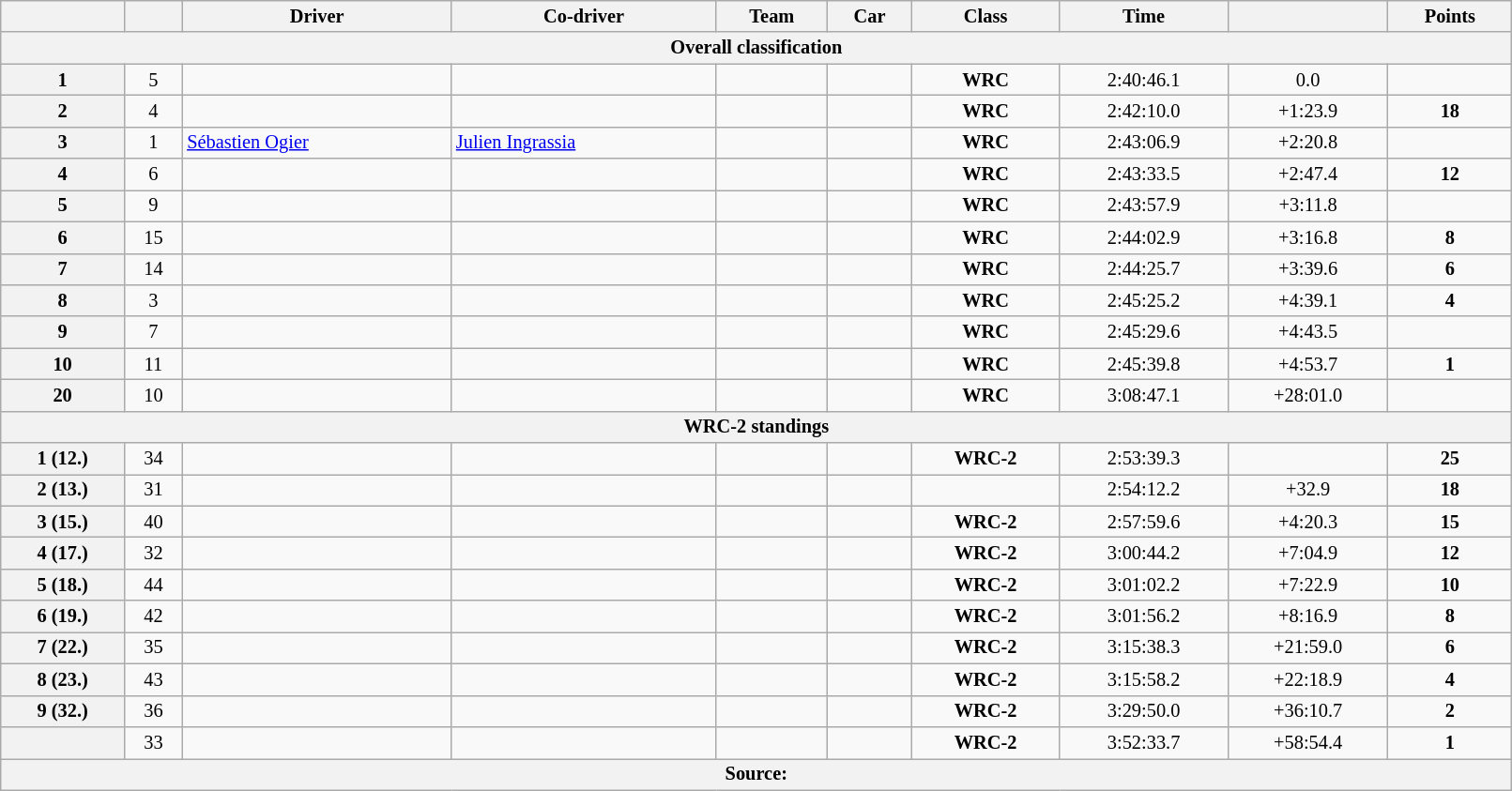<table class="wikitable" width=85% style="font-size: 85%;">
<tr>
<th></th>
<th></th>
<th>Driver</th>
<th>Co-driver</th>
<th>Team</th>
<th>Car</th>
<th>Class</th>
<th>Time</th>
<th></th>
<th>Points</th>
</tr>
<tr>
<th colspan=10>Overall classification</th>
</tr>
<tr>
<th>1</th>
<td align="center">5</td>
<td></td>
<td></td>
<td></td>
<td></td>
<td align="center"><strong><span>WRC</span></strong></td>
<td align="center">2:40:46.1</td>
<td align="center">0.0</td>
<td align="center"><strong></strong></td>
</tr>
<tr>
<th>2</th>
<td align="center">4</td>
<td></td>
<td></td>
<td></td>
<td></td>
<td align="center"><strong><span>WRC</span></strong></td>
<td align="center">2:42:10.0</td>
<td align="center">+1:23.9</td>
<td align="center"><strong>18</strong></td>
</tr>
<tr>
<th>3</th>
<td align="center">1</td>
<td> <a href='#'>Sébastien Ogier</a></td>
<td> <a href='#'>Julien Ingrassia</a></td>
<td></td>
<td></td>
<td align="center"><strong><span>WRC</span></strong></td>
<td align="center">2:43:06.9</td>
<td align="center">+2:20.8</td>
<td align="center"><strong></strong></td>
</tr>
<tr>
<th>4</th>
<td align="center">6</td>
<td></td>
<td></td>
<td></td>
<td></td>
<td align="center"><strong><span>WRC</span></strong></td>
<td align="center">2:43:33.5</td>
<td align="center">+2:47.4</td>
<td align="center"><strong>12</strong></td>
</tr>
<tr>
<th>5</th>
<td align="center">9</td>
<td></td>
<td></td>
<td></td>
<td></td>
<td align="center"><strong><span>WRC</span></strong></td>
<td align="center">2:43:57.9</td>
<td align="center">+3:11.8</td>
<td align="center"><strong></strong></td>
</tr>
<tr>
<th>6</th>
<td align="center">15</td>
<td></td>
<td></td>
<td></td>
<td></td>
<td align="center"><strong><span>WRC</span></strong></td>
<td align="center">2:44:02.9</td>
<td align="center">+3:16.8</td>
<td align="center"><strong>8</strong></td>
</tr>
<tr>
<th>7</th>
<td align="center">14</td>
<td></td>
<td></td>
<td></td>
<td></td>
<td align="center"><strong><span>WRC</span></strong></td>
<td align="center">2:44:25.7</td>
<td align="center">+3:39.6</td>
<td align="center"><strong>6</strong></td>
</tr>
<tr>
<th>8</th>
<td align="center">3</td>
<td></td>
<td></td>
<td></td>
<td></td>
<td align="center"><strong><span>WRC</span></strong></td>
<td align="center">2:45:25.2</td>
<td align="center">+4:39.1</td>
<td align="center"><strong>4</strong></td>
</tr>
<tr>
<th>9</th>
<td align="center">7</td>
<td></td>
<td></td>
<td></td>
<td></td>
<td align="center"><strong><span>WRC</span></strong></td>
<td align="center">2:45:29.6</td>
<td align="center">+4:43.5</td>
<td align="center"><strong></strong></td>
</tr>
<tr>
<th>10</th>
<td align="center">11</td>
<td></td>
<td></td>
<td></td>
<td></td>
<td align="center"><strong><span>WRC</span></strong></td>
<td align="center">2:45:39.8</td>
<td align="center">+4:53.7</td>
<td align="center"><strong>1</strong></td>
</tr>
<tr>
<th>20</th>
<td align="center">10</td>
<td></td>
<td></td>
<td></td>
<td></td>
<td align="center"><strong><span>WRC</span></strong></td>
<td align="center">3:08:47.1</td>
<td align="center">+28:01.0</td>
<td align="center"><strong></strong></td>
</tr>
<tr>
<th colspan=10>WRC-2 standings</th>
</tr>
<tr>
<th>1 (12.)</th>
<td align="center">34</td>
<td></td>
<td></td>
<td></td>
<td></td>
<td align="center"><strong><span>WRC-2</span></strong></td>
<td align="center">2:53:39.3</td>
<td align="center"></td>
<td align="center"><strong>25</strong></td>
</tr>
<tr>
<th>2 (13.)</th>
<td align="center">31</td>
<td></td>
<td></td>
<td></td>
<td></td>
<td align="center"><strong><span></span></strong></td>
<td align="center">2:54:12.2</td>
<td align="center">+32.9</td>
<td align="center"><strong>18</strong></td>
</tr>
<tr>
<th>3 (15.)</th>
<td align="center">40</td>
<td></td>
<td></td>
<td></td>
<td></td>
<td align="center"><strong><span>WRC-2</span></strong></td>
<td align="center">2:57:59.6</td>
<td align="center">+4:20.3</td>
<td align="center"><strong>15</strong></td>
</tr>
<tr>
<th>4 (17.)</th>
<td align="center">32</td>
<td></td>
<td></td>
<td></td>
<td></td>
<td align="center"><strong><span>WRC-2</span></strong></td>
<td align="center">3:00:44.2</td>
<td align="center">+7:04.9</td>
<td align="center"><strong>12</strong></td>
</tr>
<tr>
<th>5 (18.)</th>
<td align="center">44</td>
<td></td>
<td></td>
<td></td>
<td></td>
<td align="center"><strong><span>WRC-2</span></strong></td>
<td align="center">3:01:02.2</td>
<td align="center">+7:22.9</td>
<td align="center"><strong>10</strong></td>
</tr>
<tr>
<th>6 (19.)</th>
<td align="center">42</td>
<td></td>
<td></td>
<td></td>
<td></td>
<td align="center"><strong><span>WRC-2</span></strong></td>
<td align="center">3:01:56.2</td>
<td align="center">+8:16.9</td>
<td align="center"><strong>8</strong></td>
</tr>
<tr>
<th>7 (22.)</th>
<td align="center">35</td>
<td></td>
<td></td>
<td></td>
<td></td>
<td align="center"><strong><span>WRC-2</span></strong></td>
<td align="center">3:15:38.3</td>
<td align="center">+21:59.0</td>
<td align="center"><strong>6</strong></td>
</tr>
<tr>
<th>8 (23.)</th>
<td align="center">43</td>
<td></td>
<td></td>
<td></td>
<td></td>
<td align="center"><strong><span>WRC-2</span></strong></td>
<td align="center">3:15:58.2</td>
<td align="center">+22:18.9</td>
<td align="center"><strong>4</strong></td>
</tr>
<tr>
<th>9 (32.)</th>
<td align="center">36</td>
<td></td>
<td></td>
<td></td>
<td></td>
<td align="center"><strong><span>WRC-2</span></strong></td>
<td align="center">3:29:50.0</td>
<td align="center">+36:10.7</td>
<td align="center"><strong>2</strong></td>
</tr>
<tr>
<th></th>
<td align="center">33</td>
<td></td>
<td></td>
<td></td>
<td></td>
<td align="center"><strong><span>WRC-2</span></strong></td>
<td align="center">3:52:33.7</td>
<td align="center">+58:54.4</td>
<td align="center"><strong>1</strong></td>
</tr>
<tr>
<th colspan="10">Source:</th>
</tr>
</table>
